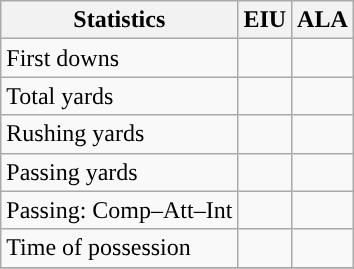<table class="wikitable" style="float: left;">
<tr>
<th>Statistics</th>
<th>EIU</th>
<th>ALA</th>
</tr>
<tr>
<td>First downs</td>
<td></td>
<td></td>
</tr>
<tr>
<td>Total yards</td>
<td></td>
<td></td>
</tr>
<tr>
<td>Rushing yards</td>
<td></td>
<td></td>
</tr>
<tr>
<td>Passing yards</td>
<td></td>
<td></td>
</tr>
<tr>
<td>Passing: Comp–Att–Int</td>
<td></td>
<td></td>
</tr>
<tr>
<td>Time of possession</td>
<td></td>
<td></td>
</tr>
<tr>
</tr>
</table>
